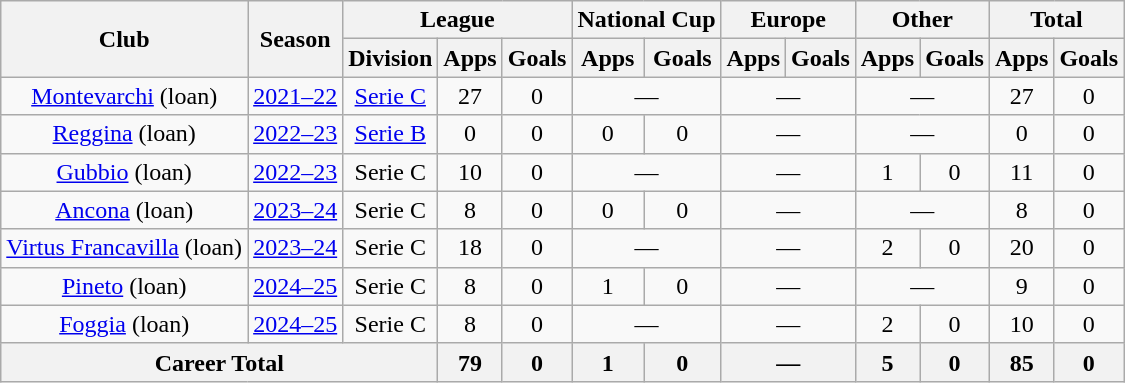<table class=wikitable style=text-align:center>
<tr>
<th rowspan=2>Club</th>
<th rowspan=2>Season</th>
<th colspan=3>League</th>
<th colspan=2>National Cup</th>
<th colspan=2>Europe</th>
<th colspan=2>Other</th>
<th colspan=2>Total</th>
</tr>
<tr>
<th>Division</th>
<th>Apps</th>
<th>Goals</th>
<th>Apps</th>
<th>Goals</th>
<th>Apps</th>
<th>Goals</th>
<th>Apps</th>
<th>Goals</th>
<th>Apps</th>
<th>Goals</th>
</tr>
<tr>
<td rowspan="1"><a href='#'>Montevarchi</a> (loan)</td>
<td><a href='#'>2021–22</a></td>
<td rowspan="1"><a href='#'>Serie C</a></td>
<td>27</td>
<td>0</td>
<td colspan="2">—</td>
<td colspan="2">—</td>
<td colspan="2">—</td>
<td>27</td>
<td>0</td>
</tr>
<tr>
<td rowspan="1"><a href='#'>Reggina</a> (loan)</td>
<td><a href='#'>2022–23</a></td>
<td rowspan="1"><a href='#'>Serie B</a></td>
<td>0</td>
<td>0</td>
<td>0</td>
<td>0</td>
<td colspan="2">—</td>
<td colspan="2">—</td>
<td>0</td>
<td>0</td>
</tr>
<tr>
<td rowspan="1"><a href='#'>Gubbio</a> (loan)</td>
<td><a href='#'>2022–23</a></td>
<td rowspan="1">Serie C</td>
<td>10</td>
<td>0</td>
<td colspan="2">—</td>
<td colspan="2">—</td>
<td>1</td>
<td>0</td>
<td>11</td>
<td>0</td>
</tr>
<tr>
<td rowspan="1"><a href='#'>Ancona</a> (loan)</td>
<td><a href='#'>2023–24</a></td>
<td rowspan="1">Serie C</td>
<td>8</td>
<td>0</td>
<td>0</td>
<td>0</td>
<td colspan="2">—</td>
<td colspan="2">—</td>
<td>8</td>
<td>0</td>
</tr>
<tr>
<td rowspan="1"><a href='#'>Virtus Francavilla</a> (loan)</td>
<td><a href='#'>2023–24</a></td>
<td rowspan="1">Serie C</td>
<td>18</td>
<td>0</td>
<td colspan="2">—</td>
<td colspan="2">—</td>
<td>2</td>
<td>0</td>
<td>20</td>
<td>0</td>
</tr>
<tr>
<td rowspan="1"><a href='#'>Pineto</a> (loan)</td>
<td><a href='#'>2024–25</a></td>
<td rowspan="1">Serie C</td>
<td>8</td>
<td>0</td>
<td>1</td>
<td>0</td>
<td colspan="2">—</td>
<td colspan="2">—</td>
<td>9</td>
<td>0</td>
</tr>
<tr>
<td rowspan="1"><a href='#'>Foggia</a> (loan)</td>
<td><a href='#'>2024–25</a></td>
<td rowspan="1">Serie C</td>
<td>8</td>
<td>0</td>
<td colspan="2">—</td>
<td colspan="2">—</td>
<td>2</td>
<td>0</td>
<td>10</td>
<td>0</td>
</tr>
<tr>
<th colspan="3">Career Total</th>
<th>79</th>
<th>0</th>
<th>1</th>
<th>0</th>
<th colspan="2">—</th>
<th>5</th>
<th>0</th>
<th>85</th>
<th>0</th>
</tr>
</table>
